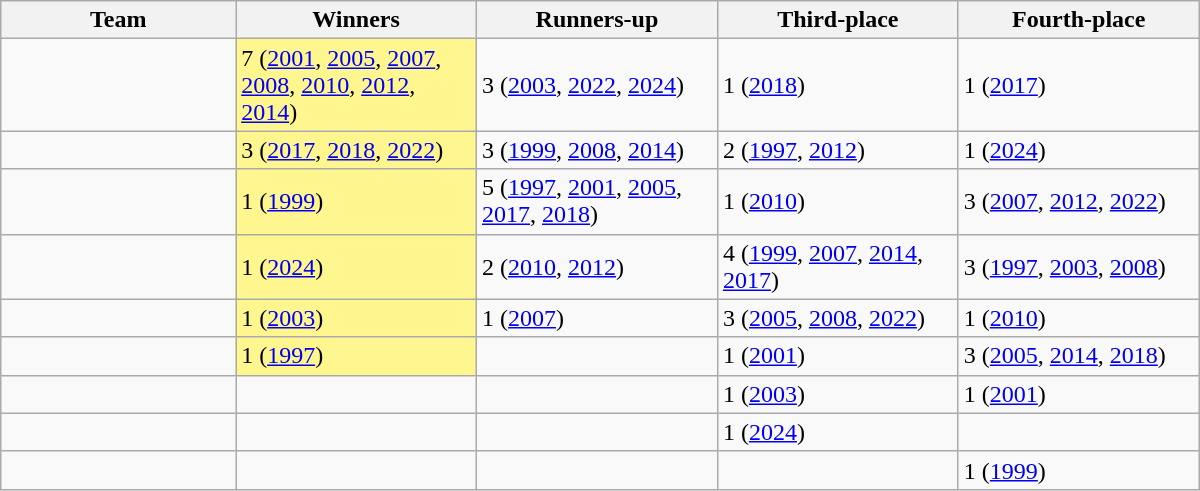<table class="wikitable sortable" style="width: 800px;">
<tr>
<th style="width: 19.5%;">Team</th>
<th style="width: 20%;">Winners</th>
<th style="width: 20%;">Runners-up</th>
<th style="width: 20%;">Third-place</th>
<th style="width: 20%;">Fourth-place</th>
</tr>
<tr>
<td></td>
<td style=background:#FFF68F>7 (<a href='#'>2001</a>, <a href='#'>2005</a>, <a href='#'>2007</a>, <a href='#'>2008</a>, <a href='#'>2010</a>, <a href='#'>2012</a>, <a href='#'>2014</a>)</td>
<td>3 (<a href='#'>2003</a>, <a href='#'>2022</a>, <a href='#'>2024</a>)</td>
<td>1 (<a href='#'>2018</a>)</td>
<td>1 (<a href='#'>2017</a>)</td>
</tr>
<tr>
<td></td>
<td style=background:#FFF68F>3 (<a href='#'>2017</a>, <a href='#'>2018</a>, <a href='#'>2022</a>)</td>
<td>3 (<a href='#'>1999</a>, <a href='#'>2008</a>, <a href='#'>2014</a>)</td>
<td>2 (<a href='#'>1997</a>, <a href='#'>2012</a>)</td>
<td>1 (<a href='#'>2024</a>)</td>
</tr>
<tr>
<td></td>
<td style=background:#FFF68F>1 (<a href='#'>1999</a>)</td>
<td>5 (<a href='#'>1997</a>, <a href='#'>2001</a>, <a href='#'>2005</a>, <a href='#'>2017</a>, <a href='#'>2018</a>)</td>
<td>1 (<a href='#'>2010</a>)</td>
<td>3 (<a href='#'>2007</a>, <a href='#'>2012</a>, <a href='#'>2022</a>)</td>
</tr>
<tr>
<td></td>
<td style=background:#FFF68F>1 (<a href='#'>2024</a>)</td>
<td>2 (<a href='#'>2010</a>, <a href='#'>2012</a>)</td>
<td>4 (<a href='#'>1999</a>, <a href='#'>2007</a>, <a href='#'>2014</a>, <a href='#'>2017</a>)</td>
<td>3 (<a href='#'>1997</a>, <a href='#'>2003</a>, <a href='#'>2008</a>)</td>
</tr>
<tr>
<td></td>
<td style=background:#FFF68F>1 (<a href='#'>2003</a>)</td>
<td>1 (<a href='#'>2007</a>)</td>
<td>3 (<a href='#'>2005</a>, <a href='#'>2008</a>, <a href='#'>2022</a>)</td>
<td>1 (<a href='#'>2010</a>)</td>
</tr>
<tr>
<td></td>
<td style=background:#FFF68F>1 (<a href='#'>1997</a>)</td>
<td></td>
<td>1 (<a href='#'>2001</a>)</td>
<td>3 (<a href='#'>2005</a>, <a href='#'>2014</a>, <a href='#'>2018</a>)</td>
</tr>
<tr>
<td></td>
<td></td>
<td></td>
<td>1 (<a href='#'>2003</a>)</td>
<td>1 (<a href='#'>2001</a>)</td>
</tr>
<tr>
<td></td>
<td></td>
<td></td>
<td>1 (<a href='#'>2024</a>)</td>
<td></td>
</tr>
<tr>
<td></td>
<td></td>
<td></td>
<td></td>
<td>1 (<a href='#'>1999</a>)</td>
</tr>
</table>
